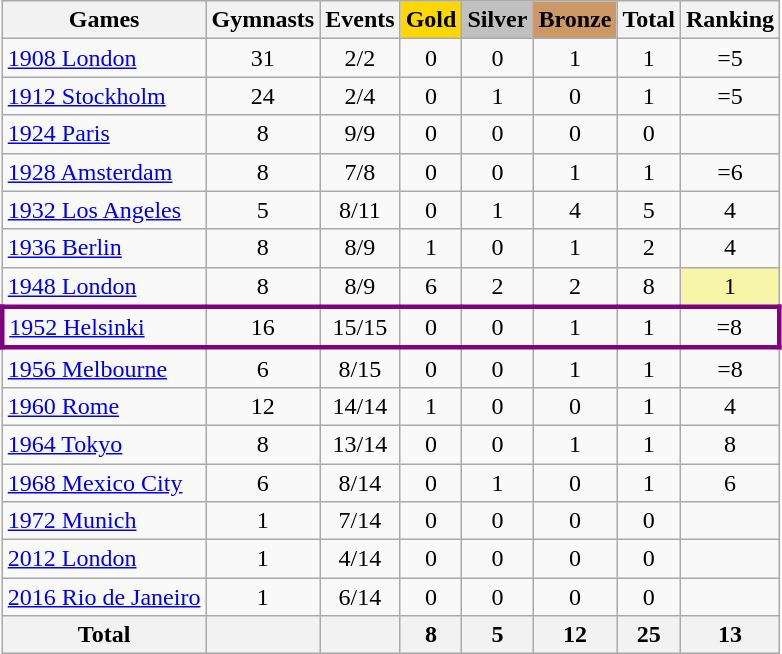<table class="wikitable sortable" style="text-align:center">
<tr>
<th>Games</th>
<th>Gymnasts</th>
<th>Events</th>
<th style="background-color:gold;">Gold</th>
<th style="background-color:silver;">Silver</th>
<th style="background-color:#c96;">Bronze</th>
<th>Total</th>
<th>Ranking</th>
</tr>
<tr>
<td align=left><a href='#'>1908 London</a></td>
<td>31</td>
<td>2/2</td>
<td>0</td>
<td>0</td>
<td>1</td>
<td>1</td>
<td>=5</td>
</tr>
<tr>
<td align=left><a href='#'>1912 Stockholm</a></td>
<td>24</td>
<td>2/4</td>
<td>0</td>
<td>1</td>
<td>0</td>
<td>1</td>
<td>=5</td>
</tr>
<tr>
<td align=left><a href='#'>1924 Paris</a></td>
<td>8</td>
<td>9/9</td>
<td>0</td>
<td>0</td>
<td>0</td>
<td>0</td>
<td></td>
</tr>
<tr>
<td align=left><a href='#'>1928 Amsterdam</a></td>
<td>8</td>
<td>7/8</td>
<td>0</td>
<td>0</td>
<td>1</td>
<td>1</td>
<td>=6</td>
</tr>
<tr>
<td align=left><a href='#'>1932 Los Angeles</a></td>
<td>5</td>
<td>8/11</td>
<td>0</td>
<td>1</td>
<td>4</td>
<td>5</td>
<td>4</td>
</tr>
<tr>
<td align=left><a href='#'>1936 Berlin</a></td>
<td>8</td>
<td>8/9</td>
<td>1</td>
<td>0</td>
<td>1</td>
<td>2</td>
<td>4</td>
</tr>
<tr>
<td align=left><a href='#'>1948 London</a></td>
<td>8</td>
<td>8/9</td>
<td>6</td>
<td>2</td>
<td>2</td>
<td>8</td>
<td bgcolor=F7F6A8>1</td>
</tr>
<tr align=center style="border: 3px solid purple">
<td align=left><a href='#'>1952 Helsinki</a></td>
<td>16</td>
<td>15/15</td>
<td>0</td>
<td>0</td>
<td>1</td>
<td>1</td>
<td>=8</td>
</tr>
<tr>
<td align=left><a href='#'>1956 Melbourne</a></td>
<td>6</td>
<td>8/15</td>
<td>0</td>
<td>0</td>
<td>1</td>
<td>1</td>
<td>=8</td>
</tr>
<tr>
<td align=left><a href='#'>1960 Rome</a></td>
<td>12</td>
<td>14/14</td>
<td>1</td>
<td>0</td>
<td>0</td>
<td>1</td>
<td>4</td>
</tr>
<tr>
<td align=left><a href='#'>1964 Tokyo</a></td>
<td>8</td>
<td>13/14</td>
<td>0</td>
<td>0</td>
<td>1</td>
<td>1</td>
<td>8</td>
</tr>
<tr>
<td align=left><a href='#'>1968 Mexico City</a></td>
<td>6</td>
<td>8/14</td>
<td>0</td>
<td>1</td>
<td>0</td>
<td>1</td>
<td>6</td>
</tr>
<tr>
<td align=left><a href='#'>1972 Munich</a></td>
<td>1</td>
<td>7/14</td>
<td>0</td>
<td>0</td>
<td>0</td>
<td>0</td>
<td></td>
</tr>
<tr>
<td align=left><a href='#'>2012 London</a></td>
<td>1</td>
<td>4/14</td>
<td>0</td>
<td>0</td>
<td>0</td>
<td>0</td>
<td></td>
</tr>
<tr>
<td align=left><a href='#'>2016 Rio de Janeiro</a></td>
<td>1</td>
<td>6/14</td>
<td>0</td>
<td>0</td>
<td>0</td>
<td>0</td>
<td></td>
</tr>
<tr>
<th>Total</th>
<th></th>
<th></th>
<th>8</th>
<th>5</th>
<th>12</th>
<th>25</th>
<th>13</th>
</tr>
</table>
